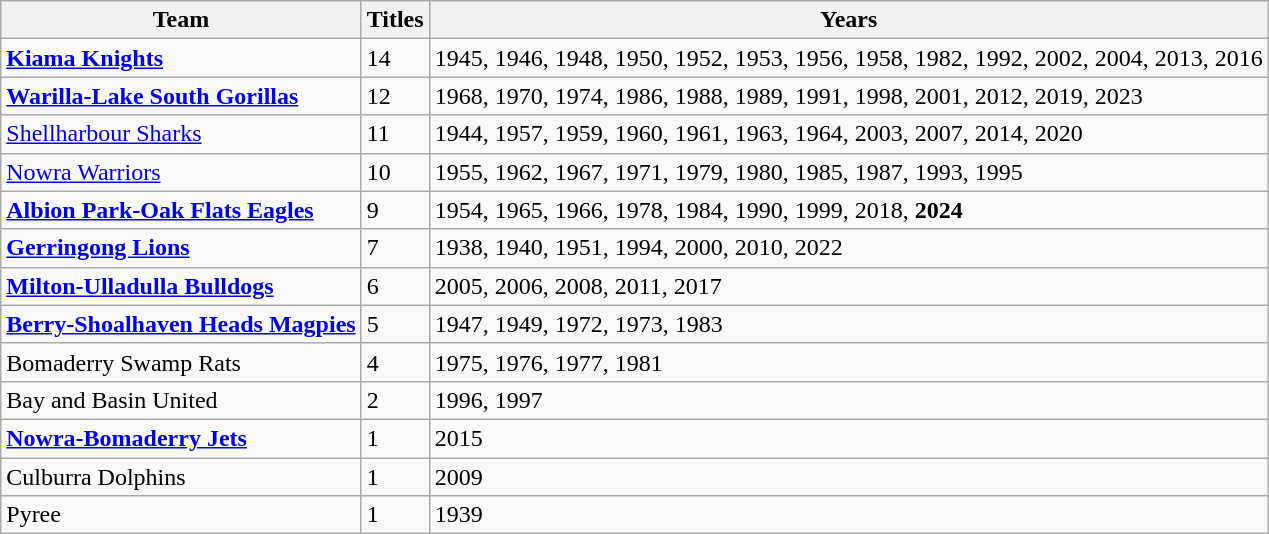<table class="wikitable sortable">
<tr>
<th>Team</th>
<th>Titles</th>
<th>Years</th>
</tr>
<tr>
<td><strong> <a href='#'>Kiama Knights</a></strong></td>
<td>14</td>
<td>1945, 1946, 1948, 1950, 1952, 1953, 1956, 1958, 1982, 1992, 2002, 2004, 2013, 2016</td>
</tr>
<tr>
<td><strong> <a href='#'>Warilla-Lake South Gorillas</a></strong></td>
<td>12</td>
<td>1968, 1970, 1974, 1986, 1988, 1989, 1991, 1998, 2001, 2012, 2019, 2023</td>
</tr>
<tr>
<td> <a href='#'>Shellharbour Sharks</a></td>
<td>11</td>
<td>1944, 1957, 1959, 1960, 1961, 1963, 1964, 2003, 2007, 2014, 2020</td>
</tr>
<tr>
<td> <a href='#'>Nowra Warriors</a></td>
<td>10</td>
<td>1955, 1962, 1967, 1971, 1979, 1980, 1985, 1987, 1993, 1995</td>
</tr>
<tr>
<td><strong> <a href='#'>Albion Park-Oak Flats Eagles</a></strong></td>
<td>9</td>
<td>1954, 1965, 1966, 1978, 1984, 1990, 1999, 2018, <strong>2024</strong></td>
</tr>
<tr>
<td><strong> <a href='#'>Gerringong Lions</a></strong></td>
<td>7</td>
<td>1938, 1940, 1951, 1994, 2000, 2010, 2022</td>
</tr>
<tr>
<td><strong> <a href='#'>Milton-Ulladulla Bulldogs</a></strong></td>
<td>6</td>
<td>2005, 2006, 2008, 2011, 2017</td>
</tr>
<tr>
<td><strong> <a href='#'>Berry-Shoalhaven Heads Magpies</a></strong></td>
<td>5</td>
<td>1947, 1949, 1972, 1973, 1983</td>
</tr>
<tr>
<td> Bomaderry Swamp Rats</td>
<td>4</td>
<td>1975, 1976, 1977, 1981</td>
</tr>
<tr>
<td>Bay and Basin United</td>
<td>2</td>
<td>1996, 1997</td>
</tr>
<tr>
<td><strong> <a href='#'>Nowra-Bomaderry Jets</a></strong></td>
<td>1</td>
<td>2015</td>
</tr>
<tr>
<td> Culburra Dolphins</td>
<td>1</td>
<td>2009</td>
</tr>
<tr>
<td>Pyree</td>
<td>1</td>
<td>1939</td>
</tr>
</table>
